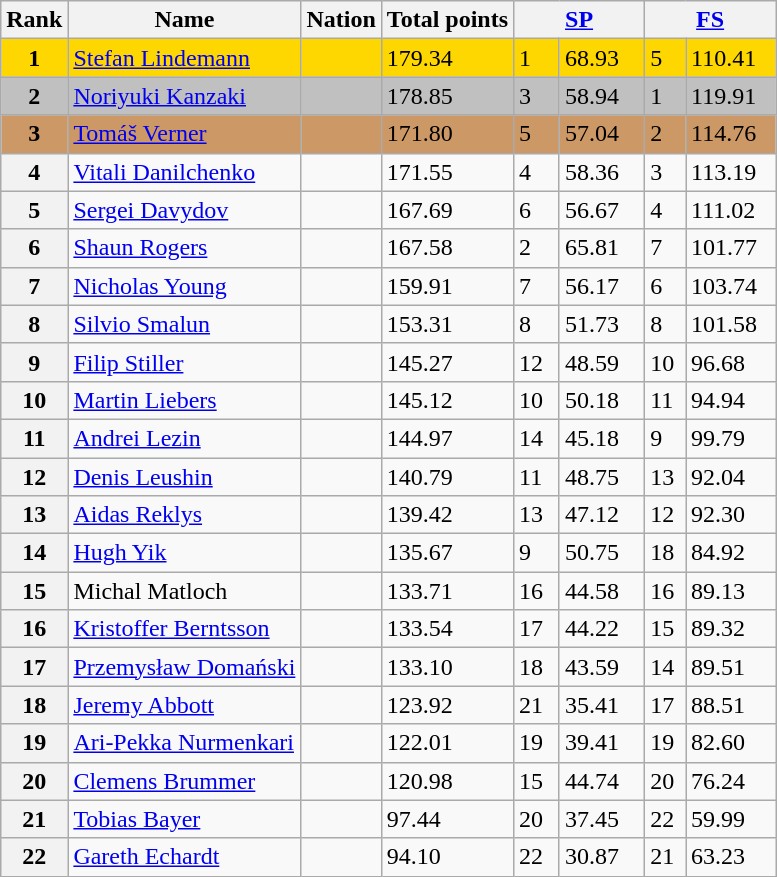<table class="wikitable">
<tr>
<th>Rank</th>
<th>Name</th>
<th>Nation</th>
<th>Total points</th>
<th colspan="2" width="80px"><a href='#'>SP</a></th>
<th colspan="2" width="80px"><a href='#'>FS</a></th>
</tr>
<tr bgcolor="gold">
<td align="center"><strong>1</strong></td>
<td><a href='#'>Stefan Lindemann</a></td>
<td></td>
<td>179.34</td>
<td>1</td>
<td>68.93</td>
<td>5</td>
<td>110.41</td>
</tr>
<tr bgcolor="silver">
<td align="center"><strong>2</strong></td>
<td><a href='#'>Noriyuki Kanzaki</a></td>
<td></td>
<td>178.85</td>
<td>3</td>
<td>58.94</td>
<td>1</td>
<td>119.91</td>
</tr>
<tr bgcolor="cc9966">
<td align="center"><strong>3</strong></td>
<td><a href='#'>Tomáš Verner</a></td>
<td></td>
<td>171.80</td>
<td>5</td>
<td>57.04</td>
<td>2</td>
<td>114.76</td>
</tr>
<tr>
<th>4</th>
<td><a href='#'>Vitali Danilchenko</a></td>
<td></td>
<td>171.55</td>
<td>4</td>
<td>58.36</td>
<td>3</td>
<td>113.19</td>
</tr>
<tr>
<th>5</th>
<td><a href='#'>Sergei Davydov</a></td>
<td></td>
<td>167.69</td>
<td>6</td>
<td>56.67</td>
<td>4</td>
<td>111.02</td>
</tr>
<tr>
<th>6</th>
<td><a href='#'>Shaun Rogers</a></td>
<td></td>
<td>167.58</td>
<td>2</td>
<td>65.81</td>
<td>7</td>
<td>101.77</td>
</tr>
<tr>
<th>7</th>
<td><a href='#'>Nicholas Young</a></td>
<td></td>
<td>159.91</td>
<td>7</td>
<td>56.17</td>
<td>6</td>
<td>103.74</td>
</tr>
<tr>
<th>8</th>
<td><a href='#'>Silvio Smalun</a></td>
<td></td>
<td>153.31</td>
<td>8</td>
<td>51.73</td>
<td>8</td>
<td>101.58</td>
</tr>
<tr>
<th>9</th>
<td><a href='#'>Filip Stiller</a></td>
<td></td>
<td>145.27</td>
<td>12</td>
<td>48.59</td>
<td>10</td>
<td>96.68</td>
</tr>
<tr>
<th>10</th>
<td><a href='#'>Martin Liebers</a></td>
<td></td>
<td>145.12</td>
<td>10</td>
<td>50.18</td>
<td>11</td>
<td>94.94</td>
</tr>
<tr>
<th>11</th>
<td><a href='#'>Andrei Lezin</a></td>
<td></td>
<td>144.97</td>
<td>14</td>
<td>45.18</td>
<td>9</td>
<td>99.79</td>
</tr>
<tr>
<th>12</th>
<td><a href='#'>Denis Leushin</a></td>
<td></td>
<td>140.79</td>
<td>11</td>
<td>48.75</td>
<td>13</td>
<td>92.04</td>
</tr>
<tr>
<th>13</th>
<td><a href='#'>Aidas Reklys</a></td>
<td></td>
<td>139.42</td>
<td>13</td>
<td>47.12</td>
<td>12</td>
<td>92.30</td>
</tr>
<tr>
<th>14</th>
<td><a href='#'>Hugh Yik</a></td>
<td></td>
<td>135.67</td>
<td>9</td>
<td>50.75</td>
<td>18</td>
<td>84.92</td>
</tr>
<tr>
<th>15</th>
<td>Michal Matloch</td>
<td></td>
<td>133.71</td>
<td>16</td>
<td>44.58</td>
<td>16</td>
<td>89.13</td>
</tr>
<tr>
<th>16</th>
<td><a href='#'>Kristoffer Berntsson</a></td>
<td></td>
<td>133.54</td>
<td>17</td>
<td>44.22</td>
<td>15</td>
<td>89.32</td>
</tr>
<tr>
<th>17</th>
<td><a href='#'>Przemysław Domański</a></td>
<td></td>
<td>133.10</td>
<td>18</td>
<td>43.59</td>
<td>14</td>
<td>89.51</td>
</tr>
<tr>
<th>18</th>
<td><a href='#'>Jeremy Abbott</a></td>
<td></td>
<td>123.92</td>
<td>21</td>
<td>35.41</td>
<td>17</td>
<td>88.51</td>
</tr>
<tr>
<th>19</th>
<td><a href='#'>Ari-Pekka Nurmenkari</a></td>
<td></td>
<td>122.01</td>
<td>19</td>
<td>39.41</td>
<td>19</td>
<td>82.60</td>
</tr>
<tr>
<th>20</th>
<td><a href='#'>Clemens Brummer</a></td>
<td></td>
<td>120.98</td>
<td>15</td>
<td>44.74</td>
<td>20</td>
<td>76.24</td>
</tr>
<tr>
<th>21</th>
<td><a href='#'>Tobias Bayer</a></td>
<td></td>
<td>97.44</td>
<td>20</td>
<td>37.45</td>
<td>22</td>
<td>59.99</td>
</tr>
<tr>
<th>22</th>
<td><a href='#'>Gareth Echardt</a></td>
<td></td>
<td>94.10</td>
<td>22</td>
<td>30.87</td>
<td>21</td>
<td>63.23</td>
</tr>
</table>
